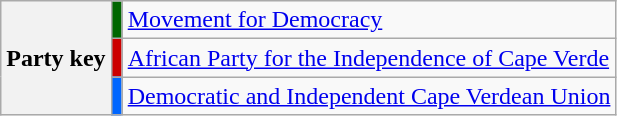<table class=wikitable>
<tr>
<th rowspan=3>Party key</th>
<td style="background:#006600"></td>
<td><a href='#'>Movement for Democracy</a></td>
</tr>
<tr>
<td style="background:#cc0000"></td>
<td><a href='#'>African Party for the Independence of Cape Verde</a></td>
</tr>
<tr>
<td style="background:#0066ff"></td>
<td><a href='#'>Democratic and Independent Cape Verdean Union</a></td>
</tr>
</table>
